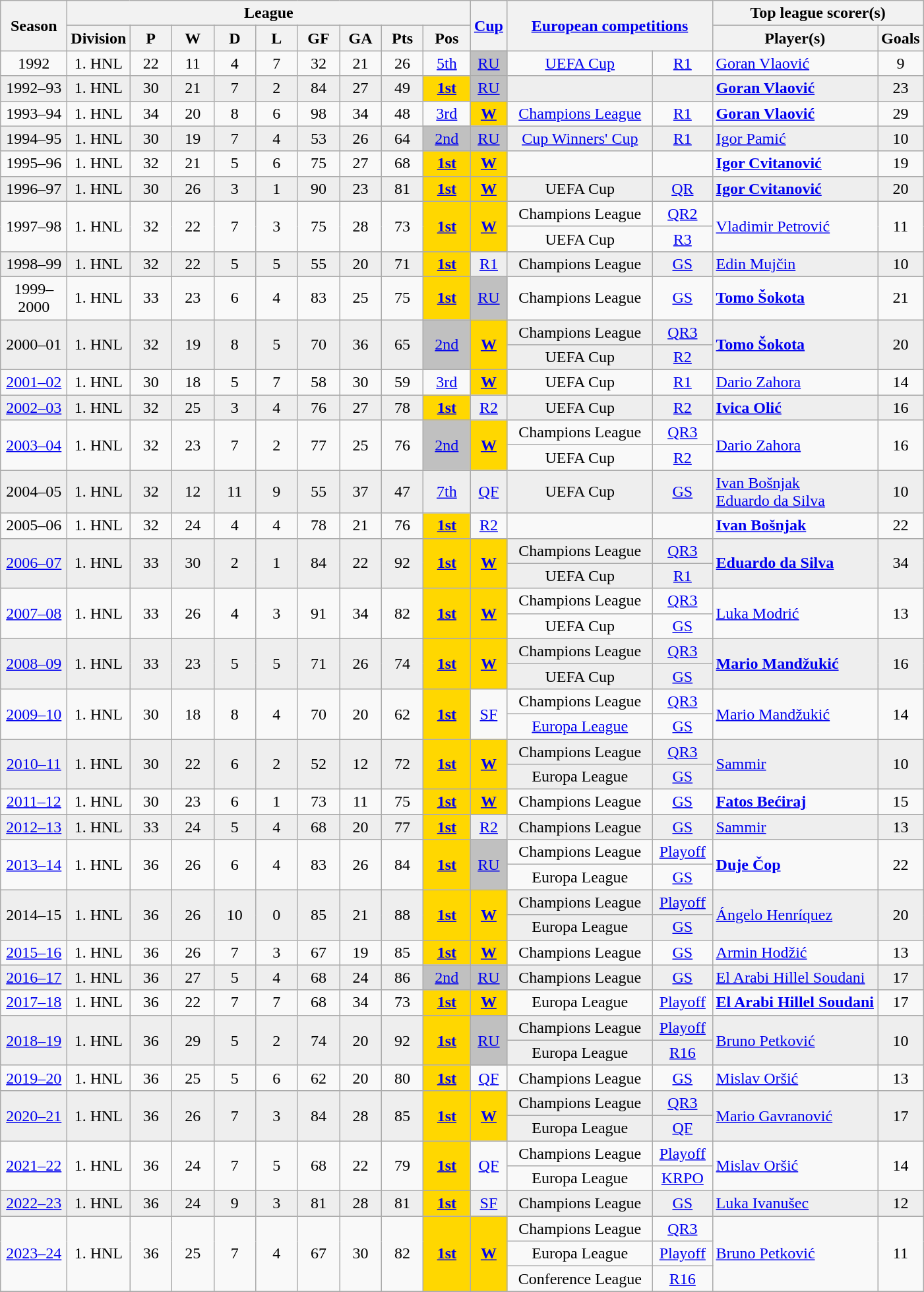<table class="wikitable" style="text-align: center">
<tr>
<th rowspan=2 width="60">Season</th>
<th colspan=9>League</th>
<th rowspan=2 width="30"><a href='#'>Cup</a></th>
<th rowspan=2 colspan=2 width="200"><a href='#'>European competitions</a></th>
<th colspan=2 width="180">Top league scorer(s)</th>
</tr>
<tr>
<th>Division</th>
<th width="35">P</th>
<th width="35">W</th>
<th width="35">D</th>
<th width="35">L</th>
<th width="35">GF</th>
<th width="35">GA</th>
<th width="35">Pts</th>
<th width="40">Pos</th>
<th>Player(s)</th>
<th>Goals</th>
</tr>
<tr>
<td>1992</td>
<td>1. HNL</td>
<td>22</td>
<td>11</td>
<td>4</td>
<td>7</td>
<td>32</td>
<td>21</td>
<td>26</td>
<td><a href='#'>5th</a></td>
<td bgcolor=Silver><a href='#'>RU</a></td>
<td><a href='#'>UEFA Cup</a></td>
<td><a href='#'>R1</a></td>
<td align="left"><a href='#'>Goran Vlaović</a></td>
<td>9</td>
</tr>
<tr bgcolor=#EEEEEE>
<td>1992–93</td>
<td>1. HNL</td>
<td>30</td>
<td>21</td>
<td>7</td>
<td>2</td>
<td>84</td>
<td>27</td>
<td>49</td>
<td bgcolor=Gold><strong><a href='#'>1st</a></strong></td>
<td bgcolor=Silver><a href='#'>RU</a></td>
<td></td>
<td></td>
<td align="left"><strong><a href='#'>Goran Vlaović</a></strong></td>
<td>23</td>
</tr>
<tr>
<td>1993–94</td>
<td>1. HNL</td>
<td>34</td>
<td>20</td>
<td>8</td>
<td>6</td>
<td>98</td>
<td>34</td>
<td>48</td>
<td><a href='#'>3rd</a></td>
<td bgcolor=Gold><strong><a href='#'>W</a></strong></td>
<td><a href='#'>Champions League</a></td>
<td><a href='#'>R1</a></td>
<td align="left"><strong><a href='#'>Goran Vlaović</a></strong></td>
<td>29</td>
</tr>
<tr bgcolor=#EEEEEE>
<td>1994–95</td>
<td>1. HNL</td>
<td>30</td>
<td>19</td>
<td>7</td>
<td>4</td>
<td>53</td>
<td>26</td>
<td>64</td>
<td bgcolor=Silver><a href='#'>2nd</a></td>
<td bgcolor=Silver><a href='#'>RU</a></td>
<td><a href='#'>Cup Winners' Cup</a></td>
<td><a href='#'>R1</a></td>
<td align="left"><a href='#'>Igor Pamić</a></td>
<td>10</td>
</tr>
<tr>
<td>1995–96</td>
<td>1. HNL</td>
<td>32</td>
<td>21</td>
<td>5</td>
<td>6</td>
<td>75</td>
<td>27</td>
<td>68</td>
<td bgcolor=Gold><strong><a href='#'>1st</a></strong></td>
<td bgcolor=Gold><strong><a href='#'>W</a></strong></td>
<td></td>
<td></td>
<td align="left"><strong><a href='#'>Igor Cvitanović</a></strong></td>
<td>19</td>
</tr>
<tr bgcolor=#EEEEEE>
<td>1996–97</td>
<td>1. HNL</td>
<td>30</td>
<td>26</td>
<td>3</td>
<td>1</td>
<td>90</td>
<td>23</td>
<td>81</td>
<td bgcolor=Gold><strong><a href='#'>1st</a></strong></td>
<td bgcolor=Gold><strong><a href='#'>W</a></strong></td>
<td>UEFA Cup</td>
<td><a href='#'>QR</a></td>
<td align="left"><strong><a href='#'>Igor Cvitanović</a></strong></td>
<td>20</td>
</tr>
<tr>
<td rowspan=2>1997–98</td>
<td rowspan=2>1. HNL</td>
<td rowspan=2>32</td>
<td rowspan=2>22</td>
<td rowspan=2>7</td>
<td rowspan=2>3</td>
<td rowspan=2>75</td>
<td rowspan=2>28</td>
<td rowspan=2>73</td>
<td rowspan=2 bgcolor=Gold><strong><a href='#'>1st</a></strong></td>
<td rowspan=2 bgcolor=Gold><strong><a href='#'>W</a></strong></td>
<td>Champions League</td>
<td><a href='#'>QR2</a></td>
<td rowspan=2 align="left"><a href='#'>Vladimir Petrović</a></td>
<td rowspan=2>11</td>
</tr>
<tr>
<td>UEFA Cup</td>
<td><a href='#'>R3</a></td>
</tr>
<tr bgcolor=#EEEEEE>
<td>1998–99</td>
<td>1. HNL</td>
<td>32</td>
<td>22</td>
<td>5</td>
<td>5</td>
<td>55</td>
<td>20</td>
<td>71</td>
<td bgcolor=Gold><strong><a href='#'>1st</a></strong></td>
<td><a href='#'>R1</a></td>
<td>Champions League</td>
<td><a href='#'>GS</a></td>
<td align="left"><a href='#'>Edin Mujčin</a></td>
<td>10</td>
</tr>
<tr>
<td>1999–2000</td>
<td>1. HNL</td>
<td>33</td>
<td>23</td>
<td>6</td>
<td>4</td>
<td>83</td>
<td>25</td>
<td>75</td>
<td bgcolor=Gold><strong><a href='#'>1st</a></strong></td>
<td bgcolor=Silver><a href='#'>RU</a></td>
<td>Champions League</td>
<td><a href='#'>GS</a></td>
<td align="left"><strong><a href='#'>Tomo Šokota</a></strong></td>
<td>21</td>
</tr>
<tr bgcolor=#EEEEEE>
<td rowspan=2>2000–01</td>
<td rowspan=2>1. HNL</td>
<td rowspan=2>32</td>
<td rowspan=2>19</td>
<td rowspan=2>8</td>
<td rowspan=2>5</td>
<td rowspan=2>70</td>
<td rowspan=2>36</td>
<td rowspan=2>65</td>
<td rowspan=2 bgcolor=Silver><a href='#'>2nd</a></td>
<td rowspan=2 bgcolor=Gold><strong><a href='#'>W</a></strong></td>
<td>Champions League</td>
<td><a href='#'>QR3</a></td>
<td rowspan=2 align="left"><strong><a href='#'>Tomo Šokota</a></strong></td>
<td rowspan=2>20</td>
</tr>
<tr bgcolor=#EEEEEE>
<td>UEFA Cup</td>
<td><a href='#'>R2</a></td>
</tr>
<tr>
<td><a href='#'>2001–02</a></td>
<td>1. HNL</td>
<td>30</td>
<td>18</td>
<td>5</td>
<td>7</td>
<td>58</td>
<td>30</td>
<td>59</td>
<td><a href='#'>3rd</a></td>
<td bgcolor=Gold><strong><a href='#'>W</a></strong></td>
<td>UEFA Cup</td>
<td><a href='#'>R1</a></td>
<td align="left"><a href='#'>Dario Zahora</a></td>
<td>14</td>
</tr>
<tr bgcolor=#EEEEEE>
<td><a href='#'>2002–03</a></td>
<td>1. HNL</td>
<td>32</td>
<td>25</td>
<td>3</td>
<td>4</td>
<td>76</td>
<td>27</td>
<td>78</td>
<td bgcolor=Gold><strong><a href='#'>1st</a></strong></td>
<td><a href='#'>R2</a></td>
<td>UEFA Cup</td>
<td><a href='#'>R2</a></td>
<td align="left"><strong><a href='#'>Ivica Olić</a></strong></td>
<td>16</td>
</tr>
<tr>
<td rowspan=2><a href='#'>2003–04</a></td>
<td rowspan=2>1. HNL</td>
<td rowspan=2>32</td>
<td rowspan=2>23</td>
<td rowspan=2>7</td>
<td rowspan=2>2</td>
<td rowspan=2>77</td>
<td rowspan=2>25</td>
<td rowspan=2>76</td>
<td rowspan=2 bgcolor=Silver><a href='#'>2nd</a></td>
<td rowspan=2 bgcolor=Gold><strong><a href='#'>W</a></strong></td>
<td>Champions League</td>
<td><a href='#'>QR3</a></td>
<td rowspan=2 align="left"><a href='#'>Dario Zahora</a></td>
<td rowspan=2>16</td>
</tr>
<tr>
<td>UEFA Cup</td>
<td><a href='#'>R2</a></td>
</tr>
<tr bgcolor=#EEEEEE>
<td>2004–05</td>
<td>1. HNL</td>
<td>32</td>
<td>12</td>
<td>11</td>
<td>9</td>
<td>55</td>
<td>37</td>
<td>47</td>
<td><a href='#'>7th</a></td>
<td><a href='#'>QF</a></td>
<td>UEFA Cup</td>
<td><a href='#'>GS</a></td>
<td align="left"><a href='#'>Ivan Bošnjak</a><br><a href='#'>Eduardo da Silva</a></td>
<td>10</td>
</tr>
<tr>
<td>2005–06</td>
<td>1. HNL</td>
<td>32</td>
<td>24</td>
<td>4</td>
<td>4</td>
<td>78</td>
<td>21</td>
<td>76</td>
<td bgcolor=Gold><strong><a href='#'>1st</a></strong></td>
<td><a href='#'>R2</a></td>
<td></td>
<td></td>
<td align="left"><strong><a href='#'>Ivan Bošnjak</a></strong></td>
<td>22</td>
</tr>
<tr bgcolor=#EEEEEE>
<td rowspan=2><a href='#'>2006–07</a></td>
<td rowspan=2>1. HNL</td>
<td rowspan=2>33</td>
<td rowspan=2>30</td>
<td rowspan=2>2</td>
<td rowspan=2>1</td>
<td rowspan=2>84</td>
<td rowspan=2>22</td>
<td rowspan=2>92</td>
<td rowspan=2 bgcolor=Gold><strong><a href='#'>1st</a></strong></td>
<td rowspan=2 bgcolor=Gold><strong><a href='#'>W</a></strong></td>
<td>Champions League</td>
<td><a href='#'>QR3</a></td>
<td rowspan=2 align="left"><strong><a href='#'>Eduardo da Silva</a></strong></td>
<td rowspan=2>34</td>
</tr>
<tr bgcolor=#EEEEEE>
<td>UEFA Cup</td>
<td><a href='#'>R1</a></td>
</tr>
<tr>
<td rowspan=2><a href='#'>2007–08</a></td>
<td rowspan=2>1. HNL</td>
<td rowspan=2>33</td>
<td rowspan=2>26</td>
<td rowspan=2>4</td>
<td rowspan=2>3</td>
<td rowspan=2>91</td>
<td rowspan=2>34</td>
<td rowspan=2>82</td>
<td rowspan=2 bgcolor=Gold><strong><a href='#'>1st</a></strong></td>
<td rowspan=2 bgcolor=Gold><strong><a href='#'>W</a></strong></td>
<td>Champions League</td>
<td><a href='#'>QR3</a></td>
<td rowspan=2 align="left"><a href='#'>Luka Modrić</a></td>
<td rowspan=2>13</td>
</tr>
<tr>
<td>UEFA Cup</td>
<td><a href='#'>GS</a></td>
</tr>
<tr bgcolor=#EEEEEE>
<td rowspan=2><a href='#'>2008–09</a></td>
<td rowspan=2>1. HNL</td>
<td rowspan=2>33</td>
<td rowspan=2>23</td>
<td rowspan=2>5</td>
<td rowspan=2>5</td>
<td rowspan=2>71</td>
<td rowspan=2>26</td>
<td rowspan=2>74</td>
<td rowspan=2 bgcolor=Gold><strong><a href='#'>1st</a></strong></td>
<td rowspan=2 bgcolor=Gold><strong><a href='#'>W</a></strong></td>
<td>Champions League</td>
<td><a href='#'>QR3</a></td>
<td rowspan=2 align="left"><strong><a href='#'>Mario Mandžukić</a></strong></td>
<td rowspan=2>16</td>
</tr>
<tr bgcolor=#EEEEEE>
<td>UEFA Cup</td>
<td><a href='#'>GS</a></td>
</tr>
<tr>
<td rowspan=2><a href='#'>2009–10</a></td>
<td rowspan=2>1. HNL</td>
<td rowspan=2>30</td>
<td rowspan=2>18</td>
<td rowspan=2>8</td>
<td rowspan=2>4</td>
<td rowspan=2>70</td>
<td rowspan=2>20</td>
<td rowspan=2>62</td>
<td rowspan=2 bgcolor=Gold><strong><a href='#'>1st</a></strong></td>
<td rowspan=2><a href='#'>SF</a></td>
<td>Champions League</td>
<td><a href='#'>QR3</a></td>
<td rowspan=2 align="left"><a href='#'>Mario Mandžukić</a></td>
<td rowspan=2>14</td>
</tr>
<tr>
<td><a href='#'>Europa League</a></td>
<td><a href='#'>GS</a></td>
</tr>
<tr bgcolor=#EEEEEE>
<td rowspan=2><a href='#'>2010–11</a></td>
<td rowspan=2>1. HNL</td>
<td rowspan=2>30</td>
<td rowspan=2>22</td>
<td rowspan=2>6</td>
<td rowspan=2>2</td>
<td rowspan=2>52</td>
<td rowspan=2>12</td>
<td rowspan=2>72</td>
<td rowspan=2 bgcolor=Gold><strong><a href='#'>1st</a></strong></td>
<td rowspan=2 bgcolor=Gold><strong><a href='#'>W</a></strong></td>
<td>Champions League</td>
<td><a href='#'>QR3</a></td>
<td rowspan=2 align="left"><a href='#'>Sammir</a></td>
<td rowspan=2>10</td>
</tr>
<tr bgcolor=#EEEEEE>
<td>Europa League</td>
<td><a href='#'>GS</a></td>
</tr>
<tr>
<td><a href='#'>2011–12</a></td>
<td>1. HNL</td>
<td>30</td>
<td>23</td>
<td>6</td>
<td>1</td>
<td>73</td>
<td>11</td>
<td>75</td>
<td bgcolor=Gold><strong><a href='#'>1st</a></strong></td>
<td bgcolor=Gold><strong><a href='#'>W</a></strong></td>
<td>Champions League</td>
<td><a href='#'>GS</a></td>
<td align="left"><strong><a href='#'>Fatos Bećiraj</a></strong></td>
<td>15</td>
</tr>
<tr>
</tr>
<tr bgcolor=#EEEEEE>
<td><a href='#'>2012–13</a></td>
<td>1. HNL</td>
<td>33</td>
<td>24</td>
<td>5</td>
<td>4</td>
<td>68</td>
<td>20</td>
<td>77</td>
<td bgcolor=Gold><strong><a href='#'>1st</a></strong></td>
<td><a href='#'>R2</a></td>
<td>Champions League</td>
<td><a href='#'>GS</a></td>
<td align="left"><a href='#'>Sammir</a></td>
<td>13</td>
</tr>
<tr>
<td rowspan=2><a href='#'>2013–14</a></td>
<td rowspan=2>1. HNL</td>
<td rowspan=2>36</td>
<td rowspan=2>26</td>
<td rowspan=2>6</td>
<td rowspan=2>4</td>
<td rowspan=2>83</td>
<td rowspan=2>26</td>
<td rowspan=2>84</td>
<td rowspan=2 bgcolor=Gold><strong><a href='#'>1st</a></strong></td>
<td rowspan=2 bgcolor=Silver><a href='#'>RU</a></td>
<td>Champions League</td>
<td><a href='#'>Playoff</a></td>
<td rowspan=2 align="left"><strong><a href='#'>Duje Čop</a></strong></td>
<td rowspan=2>22</td>
</tr>
<tr>
<td>Europa League</td>
<td><a href='#'>GS</a></td>
</tr>
<tr bgcolor=#EEEEEE>
<td rowspan=2>2014–15</td>
<td rowspan=2>1. HNL</td>
<td rowspan=2>36</td>
<td rowspan=2>26</td>
<td rowspan=2>10</td>
<td rowspan=2>0</td>
<td rowspan=2>85</td>
<td rowspan=2>21</td>
<td rowspan=2>88</td>
<td rowspan=2 bgcolor=Gold><strong><a href='#'>1st</a></strong></td>
<td rowspan=2 bgcolor=Gold><strong><a href='#'>W</a></strong></td>
<td>Champions League</td>
<td><a href='#'>Playoff</a></td>
<td rowspan=2 align="left"><a href='#'>Ángelo Henríquez</a></td>
<td rowspan=2>20</td>
</tr>
<tr bgcolor=#EEEEEE>
<td>Europa League</td>
<td><a href='#'>GS</a></td>
</tr>
<tr>
<td><a href='#'>2015–16</a></td>
<td>1. HNL</td>
<td>36</td>
<td>26</td>
<td>7</td>
<td>3</td>
<td>67</td>
<td>19</td>
<td>85</td>
<td bgcolor=Gold><strong><a href='#'>1st</a></strong></td>
<td bgcolor=Gold><strong><a href='#'>W</a></strong></td>
<td>Champions League</td>
<td><a href='#'>GS</a></td>
<td align="left"><a href='#'>Armin Hodžić</a></td>
<td>13</td>
</tr>
<tr bgcolor=#EEEEEE>
<td><a href='#'>2016–17</a></td>
<td>1. HNL</td>
<td>36</td>
<td>27</td>
<td>5</td>
<td>4</td>
<td>68</td>
<td>24</td>
<td>86</td>
<td bgcolor=Silver><a href='#'>2nd</a></td>
<td bgcolor=Silver><a href='#'>RU</a></td>
<td>Champions League</td>
<td><a href='#'>GS</a></td>
<td align="left"><a href='#'>El Arabi Hillel Soudani</a></td>
<td>17</td>
</tr>
<tr>
<td><a href='#'>2017–18</a></td>
<td>1. HNL</td>
<td>36</td>
<td>22</td>
<td>7</td>
<td>7</td>
<td>68</td>
<td>34</td>
<td>73</td>
<td bgcolor=Gold><strong><a href='#'>1st</a></strong></td>
<td bgcolor=Gold><strong><a href='#'>W</a></strong></td>
<td>Europa League</td>
<td><a href='#'>Playoff</a></td>
<td align="left"><strong><a href='#'>El Arabi Hillel Soudani</a></strong></td>
<td>17</td>
</tr>
<tr bgcolor=#EEEEEE>
<td rowspan=2><a href='#'>2018–19</a></td>
<td rowspan=2>1. HNL</td>
<td rowspan=2>36</td>
<td rowspan=2>29</td>
<td rowspan=2>5</td>
<td rowspan=2>2</td>
<td rowspan=2>74</td>
<td rowspan=2>20</td>
<td rowspan=2>92</td>
<td rowspan=2 bgcolor=Gold><strong><a href='#'>1st</a></strong></td>
<td rowspan=2 bgcolor=Silver><a href='#'>RU</a></td>
<td>Champions League</td>
<td><a href='#'>Playoff</a></td>
<td rowspan=2 align="left"><a href='#'>Bruno Petković</a></td>
<td rowspan=2>10</td>
</tr>
<tr bgcolor=#EEEEEE>
<td>Europa League</td>
<td><a href='#'>R16</a></td>
</tr>
<tr>
<td><a href='#'>2019–20</a></td>
<td>1. HNL</td>
<td>36</td>
<td>25</td>
<td>5</td>
<td>6</td>
<td>62</td>
<td>20</td>
<td>80</td>
<td bgcolor=Gold><strong><a href='#'>1st</a></strong></td>
<td><a href='#'>QF</a></td>
<td>Champions League</td>
<td><a href='#'>GS</a></td>
<td align="left"><a href='#'>Mislav Oršić</a></td>
<td>13</td>
</tr>
<tr bgcolor=#EEEEEE>
<td rowspan=2><a href='#'>2020–21</a></td>
<td rowspan=2>1. HNL</td>
<td rowspan=2>36</td>
<td rowspan=2>26</td>
<td rowspan=2>7</td>
<td rowspan=2>3</td>
<td rowspan=2>84</td>
<td rowspan=2>28</td>
<td rowspan=2>85</td>
<td rowspan=2 bgcolor=Gold><strong><a href='#'>1st</a></strong></td>
<td rowspan=2 bgcolor=Gold><strong><a href='#'>W</a></strong></td>
<td>Champions League</td>
<td><a href='#'>QR3</a></td>
<td rowspan=2 align="left"><a href='#'>Mario Gavranović</a></td>
<td rowspan=2>17</td>
</tr>
<tr bgcolor=#EEEEEE>
<td>Europa League</td>
<td><a href='#'>QF</a></td>
</tr>
<tr>
<td rowspan=2><a href='#'>2021–22</a></td>
<td rowspan=2>1. HNL</td>
<td rowspan=2>36</td>
<td rowspan=2>24</td>
<td rowspan=2>7</td>
<td rowspan=2>5</td>
<td rowspan=2>68</td>
<td rowspan=2>22</td>
<td rowspan=2>79</td>
<td rowspan=2 bgcolor=Gold><strong><a href='#'>1st</a></strong></td>
<td rowspan=2><a href='#'>QF</a></td>
<td>Champions League</td>
<td><a href='#'>Playoff</a></td>
<td rowspan=2 align="left"><a href='#'>Mislav Oršić</a></td>
<td rowspan=2>14</td>
</tr>
<tr>
<td>Europa League</td>
<td><a href='#'>KRPO</a></td>
</tr>
<tr bgcolor=#EEEEEE>
<td><a href='#'>2022–23</a></td>
<td>1. HNL</td>
<td>36</td>
<td>24</td>
<td>9</td>
<td>3</td>
<td>81</td>
<td>28</td>
<td>81</td>
<td bgcolor=Gold><strong><a href='#'>1st</a></strong></td>
<td><a href='#'>SF</a></td>
<td>Champions League</td>
<td><a href='#'>GS</a></td>
<td align="left"><a href='#'>Luka Ivanušec</a></td>
<td>12</td>
</tr>
<tr>
<td rowspan=3><a href='#'>2023–24</a></td>
<td rowspan=3>1. HNL</td>
<td rowspan=3>36</td>
<td rowspan=3>25</td>
<td rowspan=3>7</td>
<td rowspan=3>4</td>
<td rowspan=3>67</td>
<td rowspan=3>30</td>
<td rowspan=3>82</td>
<td rowspan=3 bgcolor=Gold><strong><a href='#'>1st</a></strong></td>
<td rowspan=3 bgcolor=Gold><strong><a href='#'>W</a></strong></td>
<td>Champions League</td>
<td><a href='#'>QR3</a></td>
<td rowspan=3 align="left"><a href='#'>Bruno Petković</a></td>
<td rowspan=3>11</td>
</tr>
<tr>
<td>Europa League</td>
<td><a href='#'>Playoff</a></td>
</tr>
<tr>
<td>Conference League</td>
<td><a href='#'>R16</a></td>
</tr>
<tr>
</tr>
</table>
